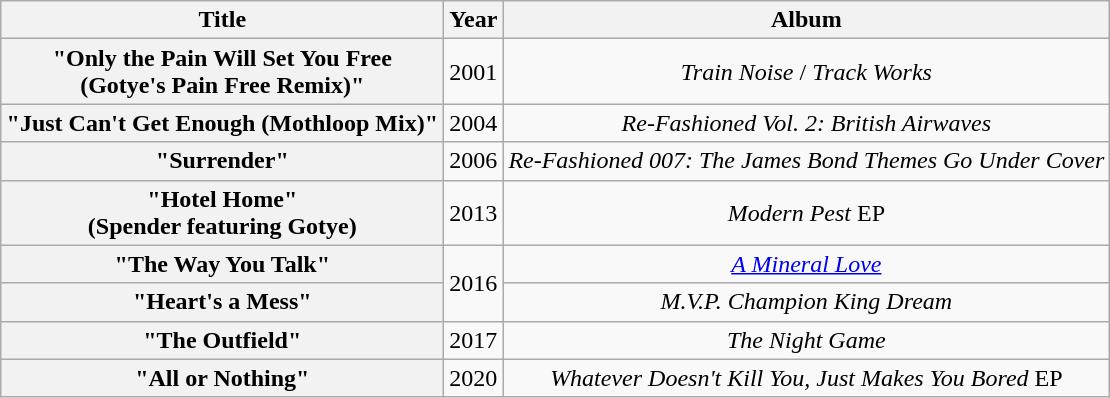<table class="wikitable plainrowheaders" style="text-align:center;" border="1">
<tr>
<th scope="col" style="width:18em;">Title</th>
<th scope="col" style="width:1em;">Year</th>
<th scope="col">Album</th>
</tr>
<tr>
<th scope="row">"Only the Pain Will Set You Free<br>(Gotye's Pain Free Remix)"<br></th>
<td>2001</td>
<td><em>Train Noise</em> / <em>Track Works</em></td>
</tr>
<tr>
<th scope="row">"Just Can't Get Enough (Mothloop Mix)"<br></th>
<td>2004</td>
<td><em>Re-Fashioned Vol. 2: British Airwaves</em></td>
</tr>
<tr>
<th scope="row">"Surrender"<br></th>
<td>2006</td>
<td><em>Re-Fashioned 007: The James Bond Themes Go Under Cover</em></td>
</tr>
<tr>
<th scope="row">"Hotel Home"<br><span>(Spender featuring Gotye)</span></th>
<td>2013</td>
<td><em>Modern Pest</em> EP</td>
</tr>
<tr>
<th scope="row">"The Way You Talk"<br></th>
<td rowspan="2">2016</td>
<td><em><a href='#'>A Mineral Love</a></em></td>
</tr>
<tr>
<th scope="row">"Heart's a Mess"<br></th>
<td><em>M.V.P. Champion King Dream</em></td>
</tr>
<tr>
<th scope="row">"The Outfield"<br></th>
<td>2017</td>
<td><em>The Night Game</em></td>
</tr>
<tr>
<th scope="row">"All or Nothing"<br></th>
<td>2020</td>
<td><em>Whatever Doesn't Kill You, Just Makes You Bored</em> EP</td>
</tr>
</table>
